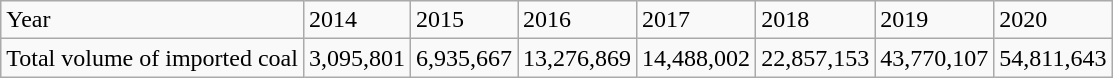<table class="wikitable">
<tr>
<td>Year</td>
<td>2014</td>
<td>2015</td>
<td>2016</td>
<td>2017</td>
<td>2018</td>
<td>2019</td>
<td>2020</td>
</tr>
<tr>
<td>Total volume of imported coal</td>
<td>3,095,801</td>
<td>6,935,667</td>
<td>13,276,869</td>
<td>14,488,002</td>
<td>22,857,153</td>
<td>43,770,107</td>
<td>54,811,643</td>
</tr>
</table>
